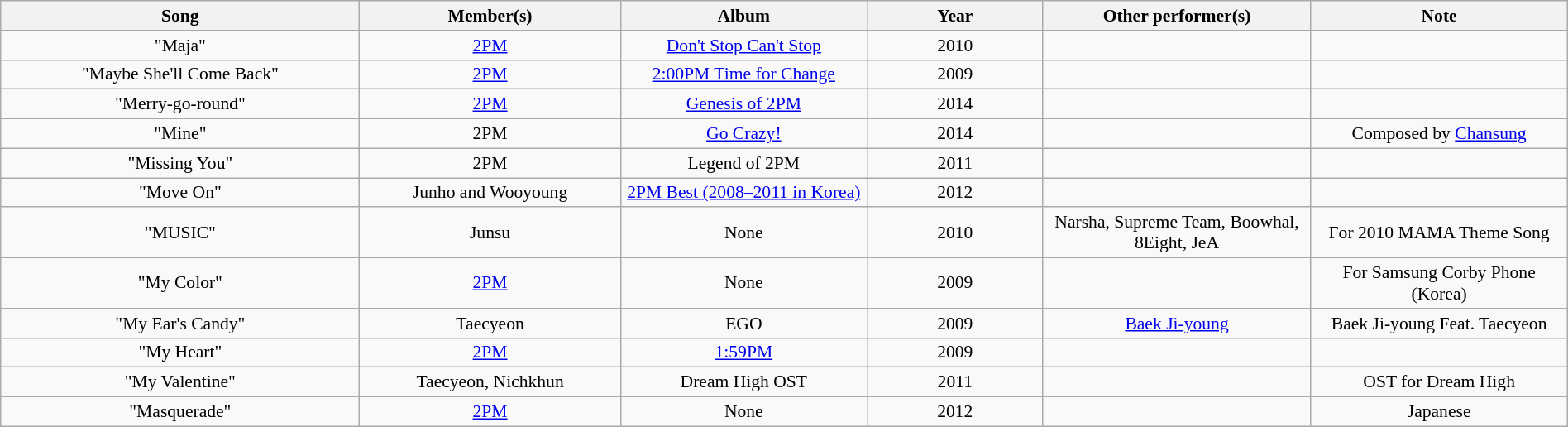<table class="wikitable" style="margin:0.5em auto; clear:both; font-size:.9em; text-align:center; width:100%">
<tr>
<th width="500">Song</th>
<th width="350">Member(s)</th>
<th width="350">Album</th>
<th width="250">Year</th>
<th width="350">Other performer(s)</th>
<th width="350">Note</th>
</tr>
<tr>
<td>"Maja" </td>
<td><a href='#'>2PM</a></td>
<td><a href='#'>Don't Stop Can't Stop</a></td>
<td>2010</td>
<td></td>
<td></td>
</tr>
<tr>
<td>"Maybe She'll Come Back" </td>
<td><a href='#'>2PM</a></td>
<td><a href='#'>2:00PM Time for Change</a></td>
<td>2009</td>
<td></td>
<td></td>
</tr>
<tr>
<td>"Merry-go-round"</td>
<td><a href='#'>2PM</a></td>
<td><a href='#'>Genesis of 2PM</a></td>
<td>2014</td>
<td></td>
<td></td>
</tr>
<tr>
<td>"Mine"</td>
<td>2PM</td>
<td><a href='#'>Go Crazy!</a></td>
<td>2014</td>
<td></td>
<td>Composed by <a href='#'>Chansung</a></td>
</tr>
<tr>
<td>"Missing You"</td>
<td>2PM</td>
<td>Legend of 2PM</td>
<td>2011</td>
<td></td>
<td></td>
</tr>
<tr>
<td>"Move On"</td>
<td>Junho and Wooyoung</td>
<td><a href='#'>2PM Best (2008–2011 in Korea)</a></td>
<td>2012</td>
<td></td>
<td></td>
</tr>
<tr>
<td>"MUSIC"</td>
<td>Junsu</td>
<td>None</td>
<td>2010</td>
<td>Narsha, Supreme Team, Boowhal, 8Eight, JeA</td>
<td>For 2010 MAMA Theme Song</td>
</tr>
<tr>
<td>"My Color"</td>
<td><a href='#'>2PM</a></td>
<td>None</td>
<td>2009</td>
<td></td>
<td>For Samsung Corby Phone (Korea)</td>
</tr>
<tr>
<td>"My Ear's Candy" <br></td>
<td>Taecyeon</td>
<td>EGO</td>
<td>2009</td>
<td><a href='#'>Baek Ji-young</a></td>
<td>Baek Ji-young Feat. Taecyeon</td>
</tr>
<tr>
<td>"My Heart"</td>
<td><a href='#'>2PM</a></td>
<td><a href='#'>1:59PM</a></td>
<td>2009</td>
<td></td>
<td></td>
</tr>
<tr>
<td>"My Valentine"</td>
<td>Taecyeon, Nichkhun</td>
<td>Dream High OST</td>
<td>2011</td>
<td></td>
<td>OST for Dream High</td>
</tr>
<tr>
<td>"Masquerade"</td>
<td><a href='#'>2PM</a></td>
<td>None</td>
<td>2012</td>
<td></td>
<td>Japanese</td>
</tr>
</table>
